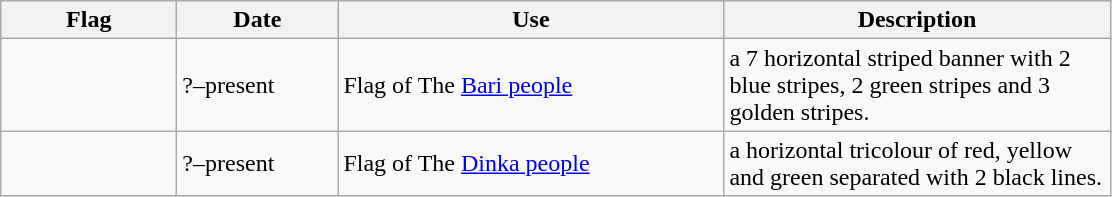<table class="wikitable">
<tr>
<th style="width:110px;">Flag</th>
<th style="width:100px;">Date</th>
<th style="width:250px;">Use</th>
<th style="width:250px;">Description</th>
</tr>
<tr>
<td></td>
<td>?–present</td>
<td>Flag of The <a href='#'>Bari people</a></td>
<td>a 7 horizontal striped banner with 2 blue stripes, 2 green stripes and 3 golden stripes.</td>
</tr>
<tr>
<td></td>
<td>?–present</td>
<td>Flag of The <a href='#'>Dinka people</a></td>
<td>a horizontal tricolour of red, yellow and green separated with 2 black lines.</td>
</tr>
</table>
